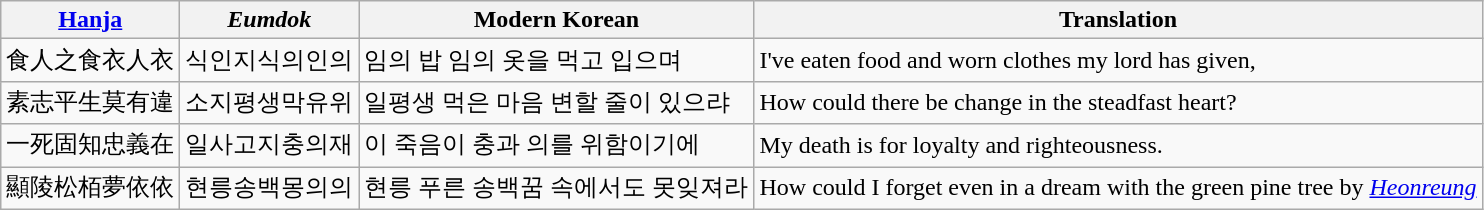<table class="wikitable">
<tr>
<th><a href='#'>Hanja</a></th>
<th><em>Eumdok</em></th>
<th>Modern Korean</th>
<th>Translation</th>
</tr>
<tr>
<td>食人之食衣人衣</td>
<td>식인지식의인의</td>
<td>임의 밥 임의 옷을 먹고 입으며</td>
<td>I've eaten food and worn clothes my lord has given,</td>
</tr>
<tr>
<td>素志平生莫有違</td>
<td>소지평생막유위</td>
<td>일평생 먹은 마음 변할 줄이 있으랴</td>
<td>How could there be change in the steadfast heart?</td>
</tr>
<tr>
<td>一死固知忠義在</td>
<td>일사고지충의재</td>
<td>이 죽음이 충과 의를 위함이기에</td>
<td>My death is for loyalty and righteousness.</td>
</tr>
<tr>
<td>顯陵松栢夢依依</td>
<td>현릉송백몽의의</td>
<td>현릉 푸른 송백꿈 속에서도 못잊져라</td>
<td>How could I forget even in a dream with the green pine tree by <em><a href='#'>Heonreung</a></em></td>
</tr>
</table>
